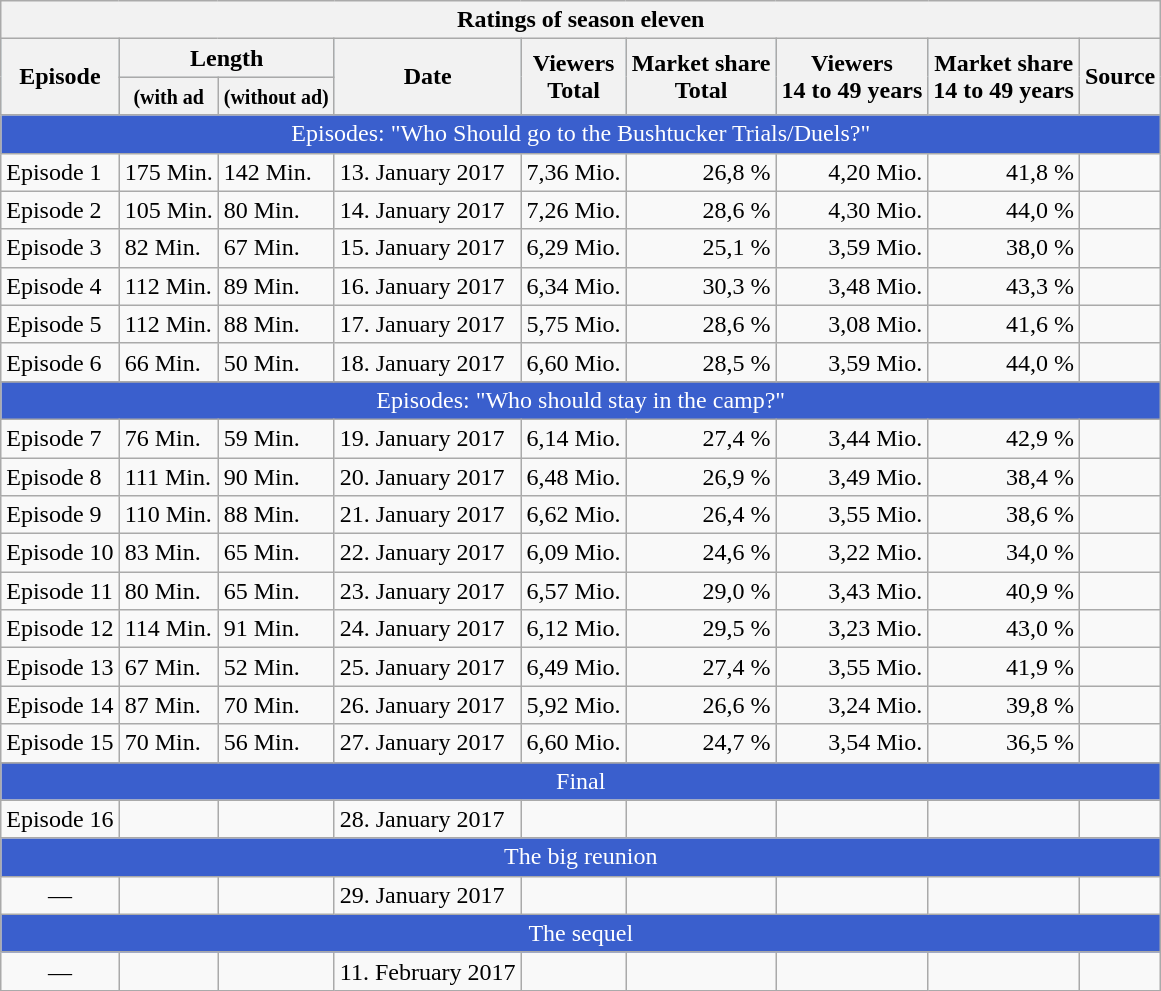<table class="wikitable">
<tr>
<th colspan=9>Ratings of season eleven</th>
</tr>
<tr bgcolor="#add8e6">
<th rowspan=2>Episode</th>
<th colspan=2>Length</th>
<th rowspan=2>Date</th>
<th rowspan=2>Viewers<br>Total</th>
<th rowspan=2>Market share<br>Total</th>
<th rowspan=2>Viewers<br>14 to 49 years</th>
<th rowspan=2>Market share<br>14 to 49 years</th>
<th rowspan=2>Source</th>
</tr>
<tr>
<th><small>(with ad</small></th>
<th><small>(without ad)</small></th>
</tr>
<tr align="center">
<td colspan="9" style="background-color:#3A5FCD; color:white">Episodes: "Who Should go to the Bushtucker Trials/Duels?"</td>
</tr>
<tr>
<td>Episode 1</td>
<td>175 Min.</td>
<td>142 Min.</td>
<td>13. January 2017</td>
<td align="right">7,36 Mio.</td>
<td align="right">26,8 %</td>
<td align="right">4,20 Mio.</td>
<td align="right">41,8 %</td>
<td></td>
</tr>
<tr>
<td>Episode 2</td>
<td>105 Min.</td>
<td>80 Min.</td>
<td>14. January 2017</td>
<td align="right">7,26 Mio.</td>
<td align="right">28,6 %</td>
<td align="right">4,30 Mio.</td>
<td align="right">44,0 %</td>
<td></td>
</tr>
<tr>
<td>Episode 3</td>
<td>82 Min.</td>
<td>67 Min.</td>
<td>15. January 2017</td>
<td align="right">6,29 Mio.</td>
<td align="right">25,1 %</td>
<td align="right">3,59 Mio.</td>
<td align="right">38,0 %</td>
<td></td>
</tr>
<tr>
<td>Episode 4</td>
<td>112 Min.</td>
<td>89 Min.</td>
<td>16. January 2017</td>
<td align="right">6,34 Mio.</td>
<td align="right">30,3 %</td>
<td align="right">3,48 Mio.</td>
<td align="right">43,3 %</td>
<td></td>
</tr>
<tr>
<td>Episode 5</td>
<td>112 Min.</td>
<td>88 Min.</td>
<td>17. January 2017</td>
<td align="right">5,75 Mio.</td>
<td align="right">28,6 %</td>
<td align="right">3,08 Mio.</td>
<td align="right">41,6 %</td>
<td></td>
</tr>
<tr>
<td>Episode 6</td>
<td>66 Min.</td>
<td>50 Min.</td>
<td>18. January 2017</td>
<td align="right">6,60 Mio.</td>
<td align="right">28,5 %</td>
<td align="right">3,59 Mio.</td>
<td align="right">44,0 %</td>
<td></td>
</tr>
<tr>
</tr>
<tr align="center">
<td colspan="9" style="background-color:#3A5FCD; color:#FFFFFF">Episodes: "Who should stay in the camp?"</td>
</tr>
<tr>
<td>Episode 7</td>
<td>76 Min.</td>
<td>59 Min.</td>
<td>19. January 2017</td>
<td align="right">6,14 Mio.</td>
<td align="right">27,4 %</td>
<td align="right">3,44 Mio.</td>
<td align="right">42,9 %</td>
<td></td>
</tr>
<tr>
<td>Episode 8</td>
<td>111 Min.</td>
<td>90 Min.</td>
<td>20. January 2017</td>
<td align="right">6,48 Mio.</td>
<td align="right">26,9 %</td>
<td align="right">3,49 Mio.</td>
<td align="right">38,4 %</td>
<td></td>
</tr>
<tr>
<td>Episode 9</td>
<td>110 Min.</td>
<td>88 Min.</td>
<td>21. January 2017</td>
<td align="right">6,62 Mio.</td>
<td align="right">26,4 %</td>
<td align="right">3,55 Mio.</td>
<td align="right">38,6 %</td>
<td></td>
</tr>
<tr>
<td>Episode 10</td>
<td>83 Min.</td>
<td>65 Min.</td>
<td>22. January 2017</td>
<td align="right">6,09 Mio.</td>
<td align="right">24,6 %</td>
<td align="right">3,22 Mio.</td>
<td align="right">34,0 %</td>
<td></td>
</tr>
<tr>
<td>Episode 11</td>
<td>80 Min.</td>
<td>65 Min.</td>
<td>23. January 2017</td>
<td align="right">6,57 Mio.</td>
<td align="right">29,0 %</td>
<td align="right">3,43 Mio.</td>
<td align="right">40,9 %</td>
<td></td>
</tr>
<tr>
<td>Episode 12</td>
<td>114 Min.</td>
<td>91 Min.</td>
<td>24. January 2017</td>
<td align="right">6,12 Mio.</td>
<td align="right">29,5 %</td>
<td align="right">3,23 Mio.</td>
<td align="right">43,0 %</td>
<td></td>
</tr>
<tr>
<td>Episode 13</td>
<td>67 Min.</td>
<td>52 Min.</td>
<td>25. January 2017</td>
<td align="right">6,49 Mio.</td>
<td align="right">27,4 %</td>
<td align="right">3,55 Mio.</td>
<td align="right">41,9 %</td>
<td></td>
</tr>
<tr>
<td>Episode 14</td>
<td>87 Min.</td>
<td>70 Min.</td>
<td>26. January 2017</td>
<td align="right">5,92 Mio.</td>
<td align="right">26,6 %</td>
<td align="right">3,24 Mio.</td>
<td align="right">39,8 %</td>
<td></td>
</tr>
<tr>
<td>Episode 15</td>
<td>70 Min.</td>
<td>56 Min.</td>
<td>27. January 2017</td>
<td align="right">6,60 Mio.</td>
<td align="right">24,7 %</td>
<td align="right">3,54 Mio.</td>
<td align="right">36,5 %</td>
<td></td>
</tr>
<tr>
</tr>
<tr align="center">
<td colspan="9" style="background-color:#3A5FCD; color:#FFFFFF">Final</td>
</tr>
<tr>
<td>Episode 16</td>
<td></td>
<td></td>
<td>28. January 2017</td>
<td align="right"></td>
<td align="right"></td>
<td align="right"></td>
<td align="right"></td>
<td></td>
</tr>
<tr align="center">
<td colspan="9" style="background-color:#3A5FCD; color:#FFFFFF">The big reunion</td>
</tr>
<tr>
<td align="center">—</td>
<td></td>
<td></td>
<td>29. January 2017</td>
<td align="right"></td>
<td align="right"></td>
<td align="right"></td>
<td align="right"></td>
<td></td>
</tr>
<tr align="center">
<td colspan="9" style="background-color:#3A5FCD; color:#FFFFFF">The sequel</td>
</tr>
<tr>
<td align="center">—</td>
<td></td>
<td></td>
<td>11. February 2017</td>
<td align="right"></td>
<td align="right"></td>
<td align="right"></td>
<td align="right"></td>
<td></td>
</tr>
</table>
